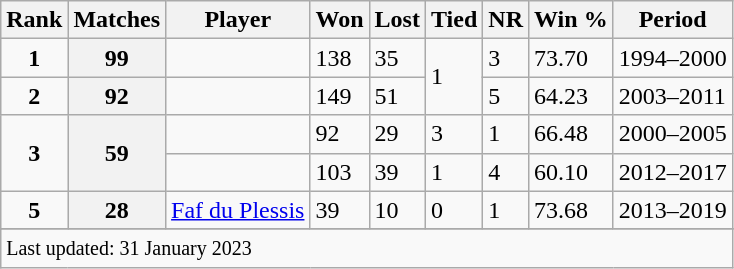<table class="wikitable plainrowheaders sortable">
<tr>
<th scope=col>Rank</th>
<th scope=col>Matches</th>
<th scope=col>Player</th>
<th>Won</th>
<th>Lost</th>
<th>Tied</th>
<th>NR</th>
<th>Win %</th>
<th>Period</th>
</tr>
<tr>
<td align=center><strong>1</strong></td>
<th scope=row style=text-align:center;>99</th>
<td></td>
<td>138</td>
<td>35</td>
<td rowspan=2>1</td>
<td>3</td>
<td>73.70</td>
<td>1994–2000</td>
</tr>
<tr>
<td align=center><strong>2</strong></td>
<th scope=row style=text-align:center;>92</th>
<td></td>
<td>149</td>
<td>51</td>
<td>5</td>
<td>64.23</td>
<td>2003–2011</td>
</tr>
<tr>
<td align=center rowspan=2><strong>3</strong></td>
<th scope=row style=text-align:center; rowspan=2>59</th>
<td></td>
<td>92</td>
<td>29</td>
<td>3</td>
<td>1</td>
<td>66.48</td>
<td>2000–2005</td>
</tr>
<tr>
<td></td>
<td>103</td>
<td>39</td>
<td>1</td>
<td>4</td>
<td>60.10</td>
<td>2012–2017</td>
</tr>
<tr>
<td align=center><strong>5</strong></td>
<th scope=row style=text-align:center;>28</th>
<td><a href='#'>Faf du Plessis</a></td>
<td>39</td>
<td>10</td>
<td>0</td>
<td>1</td>
<td>73.68</td>
<td>2013–2019</td>
</tr>
<tr>
</tr>
<tr class=sortbottom>
<td colspan=9><small>Last updated: 31 January 2023</small></td>
</tr>
</table>
